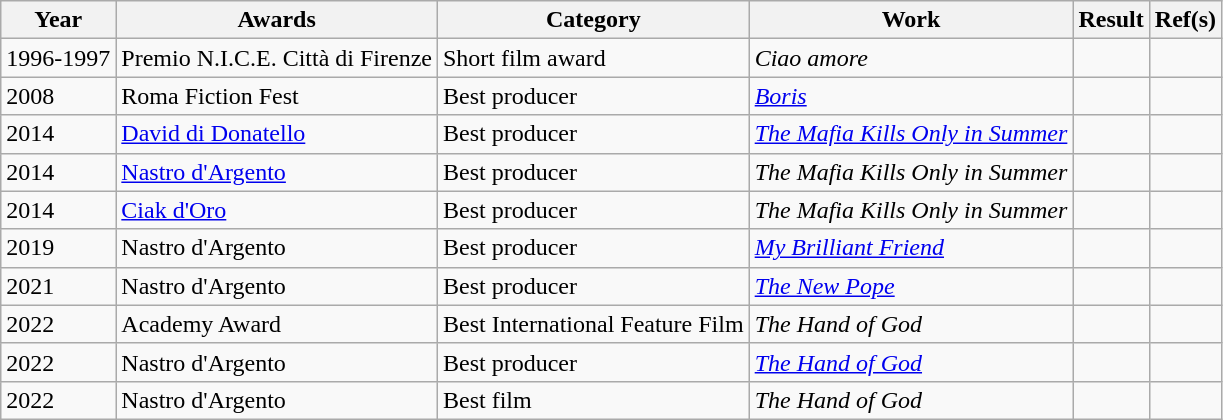<table class="wikitable">
<tr>
<th>Year</th>
<th>Awards</th>
<th>Category</th>
<th>Work</th>
<th>Result</th>
<th>Ref(s)</th>
</tr>
<tr>
<td>1996-1997</td>
<td>Premio N.I.C.E. Città di Firenze</td>
<td>Short film award</td>
<td><em>Ciao amore</em></td>
<td></td>
<td></td>
</tr>
<tr>
<td>2008</td>
<td>Roma Fiction Fest</td>
<td>Best producer</td>
<td><em><a href='#'>Boris</a></em></td>
<td></td>
<td></td>
</tr>
<tr>
<td>2014</td>
<td><a href='#'>David di Donatello</a></td>
<td>Best producer</td>
<td><em><a href='#'>The Mafia Kills Only in Summer</a></em></td>
<td></td>
<td></td>
</tr>
<tr>
<td>2014</td>
<td><a href='#'>Nastro d'Argento</a></td>
<td>Best producer</td>
<td><em>The Mafia Kills Only in Summer</em></td>
<td></td>
<td></td>
</tr>
<tr>
<td>2014</td>
<td><a href='#'>Ciak d'Oro</a></td>
<td>Best producer</td>
<td><em>The Mafia Kills Only in Summer</em></td>
<td></td>
<td></td>
</tr>
<tr>
<td>2019</td>
<td>Nastro d'Argento</td>
<td>Best producer</td>
<td><em><a href='#'>My Brilliant Friend</a></em></td>
<td></td>
<td></td>
</tr>
<tr>
<td>2021</td>
<td>Nastro d'Argento</td>
<td>Best producer</td>
<td><em><a href='#'>The New Pope</a></em></td>
<td></td>
<td></td>
</tr>
<tr>
<td>2022</td>
<td>Academy Award</td>
<td>Best International Feature Film</td>
<td><em>The Hand of God</em></td>
<td></td>
<td></td>
</tr>
<tr>
<td>2022</td>
<td>Nastro d'Argento</td>
<td>Best producer</td>
<td><em><a href='#'>The Hand of God</a></em></td>
<td></td>
<td></td>
</tr>
<tr>
<td>2022</td>
<td>Nastro d'Argento</td>
<td>Best film</td>
<td><em>The Hand of God</em></td>
<td></td>
<td></td>
</tr>
</table>
